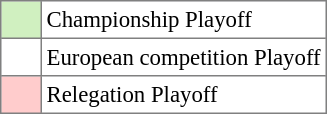<table bgcolor="#f7f8ff" cellpadding="3" cellspacing="0" border="1" style="font-size: 95%; border: gray solid 1px; border-collapse: collapse;text-align:center;">
<tr>
<td style="background: #D0F0C0;" width="20"></td>
<td bgcolor="#ffffff" align="left">Championship Playoff</td>
</tr>
<tr>
<td style="background: #FFFFFF;" width="20"></td>
<td bgcolor="#ffffff" align="left">European competition Playoff</td>
</tr>
<tr>
<td style="background: #FFCCCC;" width="20"></td>
<td bgcolor="#ffffff" align="left">Relegation Playoff</td>
</tr>
</table>
